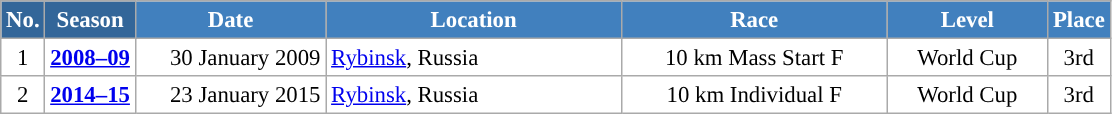<table class="wikitable sortable" style="font-size:95%; text-align:center; border:grey solid 1px; border-collapse:collapse; background:#ffffff;">
<tr style="background:#efefef;">
<th style="background-color:#369; color:white;">No.</th>
<th style="background-color:#369; color:white;">Season</th>
<th style="background-color:#4180be; color:white; width:120px;">Date</th>
<th style="background-color:#4180be; color:white; width:190px;">Location</th>
<th style="background-color:#4180be; color:white; width:170px;">Race</th>
<th style="background-color:#4180be; color:white; width:100px;">Level</th>
<th style="background-color:#4180be; color:white;">Place</th>
</tr>
<tr>
<td align=center>1</td>
<td rowspan=1 align=center><strong><a href='#'>2008–09</a></strong></td>
<td align=right>30 January 2009</td>
<td align=left> <a href='#'>Rybinsk</a>, Russia</td>
<td>10 km Mass Start F</td>
<td>World Cup</td>
<td>3rd</td>
</tr>
<tr>
<td align=center>2</td>
<td rowspan=1 align=center><strong><a href='#'>2014–15</a></strong></td>
<td align=right>23 January 2015</td>
<td align=left> <a href='#'>Rybinsk</a>, Russia</td>
<td>10 km Individual F</td>
<td>World Cup</td>
<td>3rd</td>
</tr>
</table>
